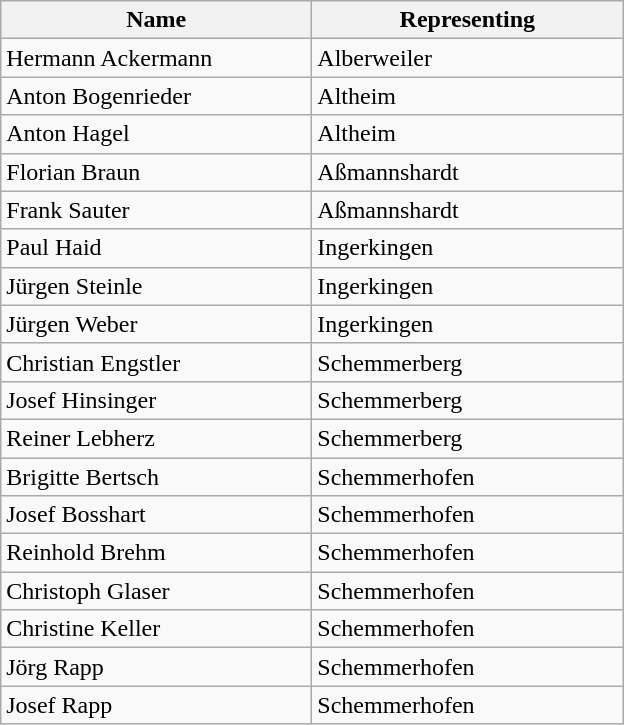<table class="wikitable">
<tr>
<th width="200">Name</th>
<th width="200">Representing</th>
</tr>
<tr>
<td>Hermann Ackermann</td>
<td>Alberweiler</td>
</tr>
<tr>
<td>Anton Bogenrieder</td>
<td>Altheim</td>
</tr>
<tr>
<td>Anton Hagel</td>
<td>Altheim</td>
</tr>
<tr>
<td>Florian Braun</td>
<td>Aßmannshardt</td>
</tr>
<tr>
<td>Frank Sauter</td>
<td>Aßmannshardt</td>
</tr>
<tr>
<td>Paul Haid</td>
<td>Ingerkingen</td>
</tr>
<tr>
<td>Jürgen Steinle</td>
<td>Ingerkingen</td>
</tr>
<tr>
<td>Jürgen Weber</td>
<td>Ingerkingen</td>
</tr>
<tr>
<td>Christian Engstler</td>
<td>Schemmerberg</td>
</tr>
<tr>
<td>Josef Hinsinger</td>
<td>Schemmerberg</td>
</tr>
<tr>
<td>Reiner Lebherz</td>
<td>Schemmerberg</td>
</tr>
<tr>
<td>Brigitte Bertsch</td>
<td>Schemmerhofen</td>
</tr>
<tr>
<td>Josef Bosshart</td>
<td>Schemmerhofen</td>
</tr>
<tr>
<td>Reinhold Brehm</td>
<td>Schemmerhofen</td>
</tr>
<tr>
<td>Christoph Glaser</td>
<td>Schemmerhofen</td>
</tr>
<tr>
<td>Christine Keller</td>
<td>Schemmerhofen</td>
</tr>
<tr>
<td>Jörg Rapp</td>
<td>Schemmerhofen</td>
</tr>
<tr>
<td>Josef Rapp</td>
<td>Schemmerhofen</td>
</tr>
</table>
